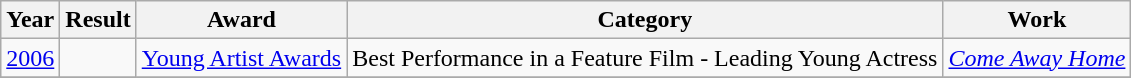<table class="wikitable">
<tr>
<th>Year</th>
<th>Result</th>
<th>Award</th>
<th>Category</th>
<th>Work</th>
</tr>
<tr>
<td><a href='#'>2006</a></td>
<td></td>
<td><a href='#'>Young Artist Awards</a></td>
<td>Best Performance in a Feature Film - Leading Young Actress</td>
<td><em><a href='#'>Come Away Home</a></em></td>
</tr>
<tr>
</tr>
</table>
